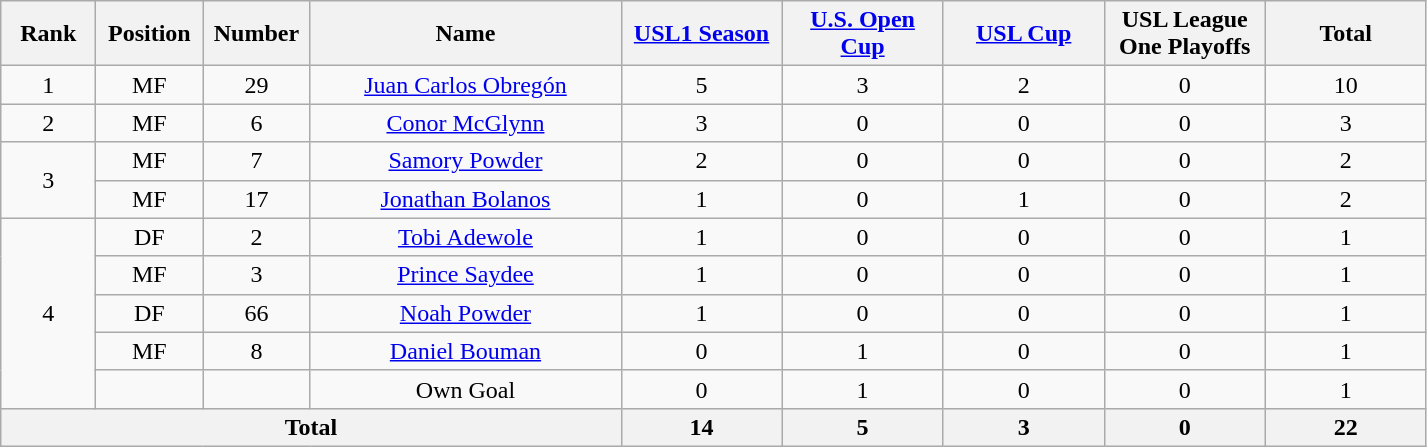<table class="wikitable" style="text-align:center;">
<tr>
<th style="width:56px;">Rank</th>
<th style="width:64px;">Position</th>
<th style="width:64px;">Number</th>
<th style="width:200px;">Name</th>
<th style="width:100px;"><a href='#'>USL1 Season</a></th>
<th style="width:100px;"><a href='#'>U.S. Open Cup</a></th>
<th style="width:100px;"><a href='#'>USL Cup</a></th>
<th style="width:100px;">USL League One Playoffs</th>
<th style="width:100px;">Total</th>
</tr>
<tr>
<td>1</td>
<td>MF</td>
<td>29</td>
<td> <a href='#'>Juan Carlos Obregón</a></td>
<td>5</td>
<td>3</td>
<td>2</td>
<td>0</td>
<td>10</td>
</tr>
<tr>
<td>2</td>
<td>MF</td>
<td>6</td>
<td> <a href='#'>Conor McGlynn</a></td>
<td>3</td>
<td>0</td>
<td>0</td>
<td>0</td>
<td>3</td>
</tr>
<tr>
<td rowspan=2>3</td>
<td>MF</td>
<td>7</td>
<td> <a href='#'>Samory Powder</a></td>
<td>2</td>
<td>0</td>
<td>0</td>
<td>0</td>
<td>2</td>
</tr>
<tr>
<td>MF</td>
<td>17</td>
<td> <a href='#'>Jonathan Bolanos</a></td>
<td>1</td>
<td>0</td>
<td>1</td>
<td>0</td>
<td>2</td>
</tr>
<tr>
<td rowspan=5>4</td>
<td>DF</td>
<td>2</td>
<td> <a href='#'>Tobi Adewole</a></td>
<td>1</td>
<td>0</td>
<td>0</td>
<td>0</td>
<td>1</td>
</tr>
<tr>
<td>MF</td>
<td>3</td>
<td> <a href='#'>Prince Saydee</a></td>
<td>1</td>
<td>0</td>
<td>0</td>
<td>0</td>
<td>1</td>
</tr>
<tr>
<td>DF</td>
<td>66</td>
<td> <a href='#'>Noah Powder</a></td>
<td>1</td>
<td>0</td>
<td>0</td>
<td>0</td>
<td>1</td>
</tr>
<tr>
<td>MF</td>
<td>8</td>
<td> <a href='#'>Daniel Bouman</a></td>
<td>0</td>
<td>1</td>
<td>0</td>
<td>0</td>
<td>1</td>
</tr>
<tr>
<td></td>
<td></td>
<td>Own Goal</td>
<td>0</td>
<td>1</td>
<td>0</td>
<td>0</td>
<td>1</td>
</tr>
<tr>
<th colspan="4">Total</th>
<th>14</th>
<th>5</th>
<th>3</th>
<th>0</th>
<th>22</th>
</tr>
</table>
